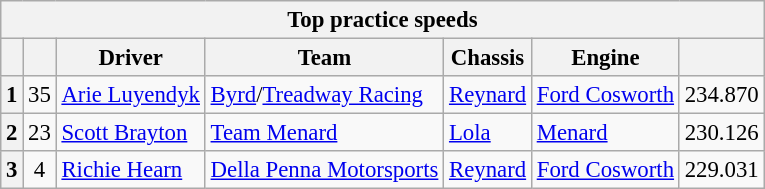<table class="wikitable" style="font-size:95%;">
<tr>
<th colspan=7>Top practice speeds</th>
</tr>
<tr>
<th></th>
<th></th>
<th>Driver</th>
<th>Team</th>
<th>Chassis</th>
<th>Engine</th>
<th></th>
</tr>
<tr>
<th>1</th>
<td style="text-align:center;">35</td>
<td> <a href='#'>Arie Luyendyk</a></td>
<td><a href='#'>Byrd</a>/<a href='#'>Treadway Racing</a></td>
<td><a href='#'>Reynard</a></td>
<td><a href='#'>Ford Cosworth</a></td>
<td>234.870</td>
</tr>
<tr>
<th>2</th>
<td style="text-align:center;">23</td>
<td> <a href='#'>Scott Brayton</a></td>
<td><a href='#'>Team Menard</a></td>
<td><a href='#'>Lola</a></td>
<td><a href='#'>Menard</a></td>
<td>230.126</td>
</tr>
<tr>
<th>3</th>
<td style="text-align:center;">4</td>
<td> <a href='#'>Richie Hearn</a> <strong></strong></td>
<td><a href='#'>Della Penna Motorsports</a></td>
<td><a href='#'>Reynard</a></td>
<td><a href='#'>Ford Cosworth</a></td>
<td>229.031</td>
</tr>
</table>
